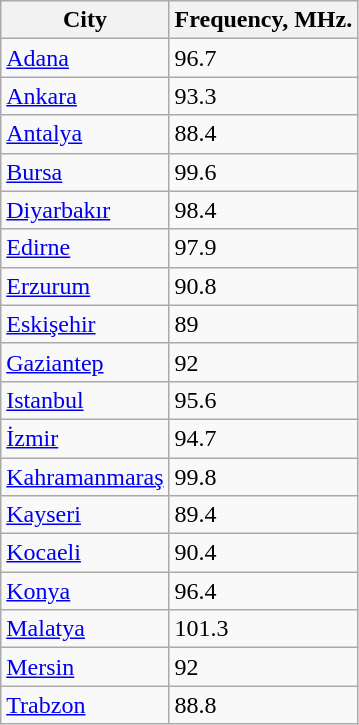<table class="sortable wikitable">
<tr>
<th>City</th>
<th>Frequency, MHz.</th>
</tr>
<tr>
<td><a href='#'>Adana</a></td>
<td>96.7</td>
</tr>
<tr>
<td><a href='#'>Ankara</a></td>
<td>93.3</td>
</tr>
<tr>
<td><a href='#'>Antalya</a></td>
<td>88.4</td>
</tr>
<tr>
<td><a href='#'>Bursa</a></td>
<td>99.6</td>
</tr>
<tr>
<td><a href='#'>Diyarbakır</a></td>
<td>98.4</td>
</tr>
<tr>
<td><a href='#'>Edirne</a></td>
<td>97.9</td>
</tr>
<tr>
<td><a href='#'>Erzurum</a></td>
<td>90.8</td>
</tr>
<tr>
<td><a href='#'>Eskişehir</a></td>
<td>89</td>
</tr>
<tr>
<td><a href='#'>Gaziantep</a></td>
<td>92</td>
</tr>
<tr>
<td><a href='#'>Istanbul</a></td>
<td>95.6</td>
</tr>
<tr>
<td><a href='#'>İzmir</a></td>
<td>94.7</td>
</tr>
<tr>
<td><a href='#'>Kahramanmaraş</a></td>
<td>99.8</td>
</tr>
<tr>
<td><a href='#'>Kayseri</a></td>
<td>89.4</td>
</tr>
<tr>
<td><a href='#'>Kocaeli</a></td>
<td>90.4</td>
</tr>
<tr>
<td><a href='#'>Konya</a></td>
<td>96.4</td>
</tr>
<tr>
<td><a href='#'>Malatya</a></td>
<td>101.3</td>
</tr>
<tr>
<td><a href='#'>Mersin</a></td>
<td>92</td>
</tr>
<tr>
<td><a href='#'>Trabzon</a></td>
<td>88.8</td>
</tr>
</table>
